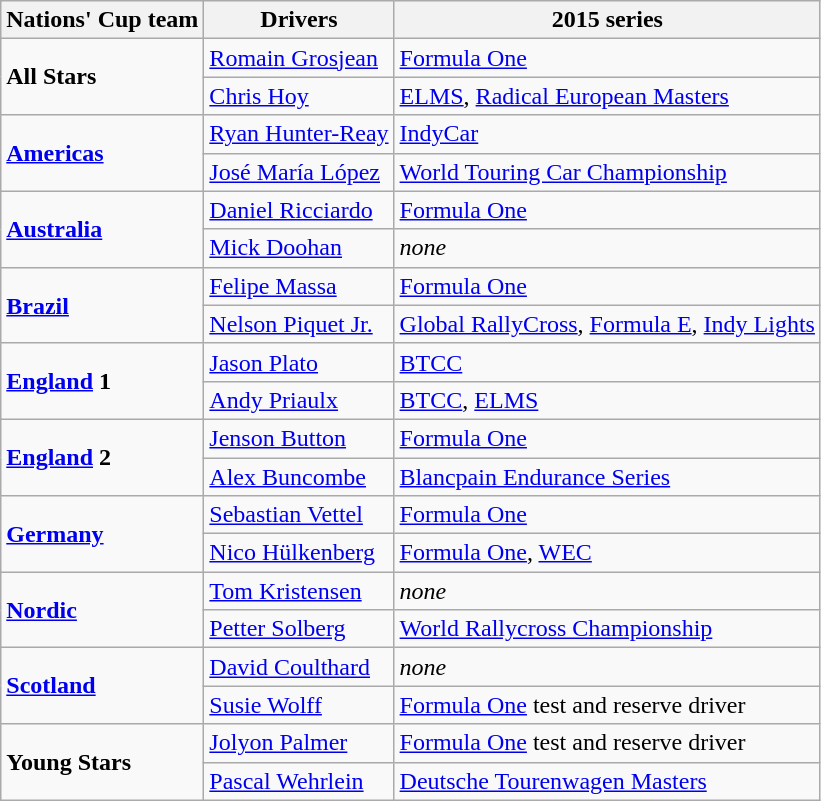<table class="wikitable">
<tr>
<th>Nations' Cup team</th>
<th>Drivers</th>
<th>2015 series</th>
</tr>
<tr>
<td rowspan=2><strong>All Stars</strong></td>
<td> <a href='#'>Romain Grosjean</a></td>
<td><a href='#'>Formula One</a></td>
</tr>
<tr>
<td> <a href='#'>Chris Hoy</a></td>
<td><a href='#'>ELMS</a>, <a href='#'>Radical European Masters</a></td>
</tr>
<tr>
<td rowspan=2><strong><a href='#'>Americas</a></strong></td>
<td> <a href='#'>Ryan Hunter-Reay</a></td>
<td><a href='#'>IndyCar</a></td>
</tr>
<tr>
<td> <a href='#'>José María López</a></td>
<td><a href='#'>World Touring Car Championship</a></td>
</tr>
<tr>
<td rowspan=2><strong><a href='#'>Australia</a></strong></td>
<td> <a href='#'>Daniel Ricciardo</a></td>
<td><a href='#'>Formula One</a></td>
</tr>
<tr>
<td> <a href='#'>Mick Doohan</a></td>
<td><em>none</em></td>
</tr>
<tr>
<td rowspan=2><strong><a href='#'>Brazil</a></strong></td>
<td> <a href='#'>Felipe Massa</a></td>
<td><a href='#'>Formula One</a></td>
</tr>
<tr>
<td> <a href='#'>Nelson Piquet Jr.</a></td>
<td><a href='#'>Global RallyCross</a>, <a href='#'>Formula E</a>, <a href='#'>Indy Lights</a></td>
</tr>
<tr>
<td rowspan=2><strong><a href='#'>England</a> 1</strong></td>
<td> <a href='#'>Jason Plato</a></td>
<td><a href='#'>BTCC</a></td>
</tr>
<tr>
<td> <a href='#'>Andy Priaulx</a></td>
<td><a href='#'>BTCC</a>, <a href='#'>ELMS</a></td>
</tr>
<tr>
<td rowspan=2><strong><a href='#'>England</a> 2</strong></td>
<td> <a href='#'>Jenson Button</a></td>
<td><a href='#'>Formula One</a></td>
</tr>
<tr>
<td> <a href='#'>Alex Buncombe</a></td>
<td><a href='#'>Blancpain Endurance Series</a></td>
</tr>
<tr>
<td rowspan=2><strong><a href='#'>Germany</a></strong></td>
<td> <a href='#'>Sebastian Vettel</a></td>
<td><a href='#'>Formula One</a></td>
</tr>
<tr>
<td> <a href='#'>Nico Hülkenberg</a></td>
<td><a href='#'>Formula One</a>, <a href='#'>WEC</a></td>
</tr>
<tr>
<td rowspan=2><strong><a href='#'>Nordic</a></strong></td>
<td> <a href='#'>Tom Kristensen</a></td>
<td><em>none</em></td>
</tr>
<tr>
<td> <a href='#'>Petter Solberg</a></td>
<td><a href='#'>World Rallycross Championship</a></td>
</tr>
<tr>
<td rowspan=2><strong><a href='#'>Scotland</a></strong></td>
<td> <a href='#'>David Coulthard</a></td>
<td><em>none</em></td>
</tr>
<tr>
<td> <a href='#'>Susie Wolff</a></td>
<td><a href='#'>Formula One</a> test and reserve driver</td>
</tr>
<tr>
<td rowspan=2><strong>Young Stars</strong></td>
<td> <a href='#'>Jolyon Palmer</a></td>
<td><a href='#'>Formula One</a> test and reserve driver</td>
</tr>
<tr>
<td> <a href='#'>Pascal Wehrlein</a></td>
<td><a href='#'>Deutsche Tourenwagen Masters</a></td>
</tr>
</table>
